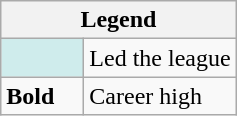<table class="wikitable mw-collapsible mw-collapsed">
<tr>
<th colspan="2">Legend</th>
</tr>
<tr>
<td style="background:#cfecec; width:3em;"></td>
<td>Led the league</td>
</tr>
<tr>
<td><strong>Bold</strong></td>
<td>Career high</td>
</tr>
</table>
